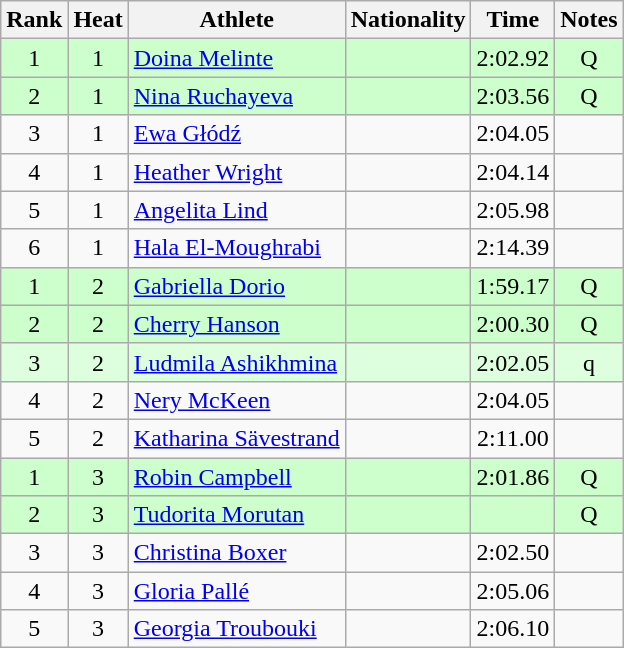<table class="wikitable sortable" style="text-align:center">
<tr>
<th>Rank</th>
<th>Heat</th>
<th>Athlete</th>
<th>Nationality</th>
<th>Time</th>
<th>Notes</th>
</tr>
<tr bgcolor=ccffcc>
<td>1</td>
<td>1</td>
<td align=left><a href='#'>Doina Melinte</a></td>
<td align=left></td>
<td>2:02.92</td>
<td>Q</td>
</tr>
<tr bgcolor=ccffcc>
<td>2</td>
<td>1</td>
<td align=left><a href='#'>Nina Ruchayeva</a></td>
<td align=left></td>
<td>2:03.56</td>
<td>Q</td>
</tr>
<tr>
<td>3</td>
<td>1</td>
<td align=left><a href='#'>Ewa Głódź</a></td>
<td align=left></td>
<td>2:04.05</td>
<td></td>
</tr>
<tr>
<td>4</td>
<td>1</td>
<td align=left><a href='#'>Heather Wright</a></td>
<td align=left></td>
<td>2:04.14</td>
<td></td>
</tr>
<tr>
<td>5</td>
<td>1</td>
<td align=left><a href='#'>Angelita Lind</a></td>
<td align=left></td>
<td>2:05.98</td>
<td></td>
</tr>
<tr>
<td>6</td>
<td>1</td>
<td align=left><a href='#'>Hala El-Moughrabi</a></td>
<td align=left></td>
<td>2:14.39</td>
<td></td>
</tr>
<tr bgcolor=ccffcc>
<td>1</td>
<td>2</td>
<td align=left><a href='#'>Gabriella Dorio</a></td>
<td align=left></td>
<td>1:59.17</td>
<td>Q</td>
</tr>
<tr bgcolor=ccffcc>
<td>2</td>
<td>2</td>
<td align=left><a href='#'>Cherry Hanson</a></td>
<td align=left></td>
<td>2:00.30</td>
<td>Q</td>
</tr>
<tr bgcolor=ddffdd>
<td>3</td>
<td>2</td>
<td align=left><a href='#'>Ludmila Ashikhmina</a></td>
<td align=left></td>
<td>2:02.05</td>
<td>q</td>
</tr>
<tr>
<td>4</td>
<td>2</td>
<td align=left><a href='#'>Nery McKeen</a></td>
<td align=left></td>
<td>2:04.05</td>
<td></td>
</tr>
<tr>
<td>5</td>
<td>2</td>
<td align=left><a href='#'>Katharina Sävestrand</a></td>
<td align=left></td>
<td>2:11.00</td>
<td></td>
</tr>
<tr bgcolor=ccffcc>
<td>1</td>
<td>3</td>
<td align=left><a href='#'>Robin Campbell</a></td>
<td align=left></td>
<td>2:01.86</td>
<td>Q</td>
</tr>
<tr bgcolor=ccffcc>
<td>2</td>
<td>3</td>
<td align=left><a href='#'>Tudorita Morutan</a></td>
<td align=left></td>
<td></td>
<td>Q</td>
</tr>
<tr>
<td>3</td>
<td>3</td>
<td align=left><a href='#'>Christina Boxer</a></td>
<td align=left></td>
<td>2:02.50</td>
<td></td>
</tr>
<tr>
<td>4</td>
<td>3</td>
<td align=left><a href='#'>Gloria Pallé</a></td>
<td align=left></td>
<td>2:05.06</td>
<td></td>
</tr>
<tr>
<td>5</td>
<td>3</td>
<td align=left><a href='#'>Georgia Troubouki</a></td>
<td align=left></td>
<td>2:06.10</td>
<td></td>
</tr>
</table>
